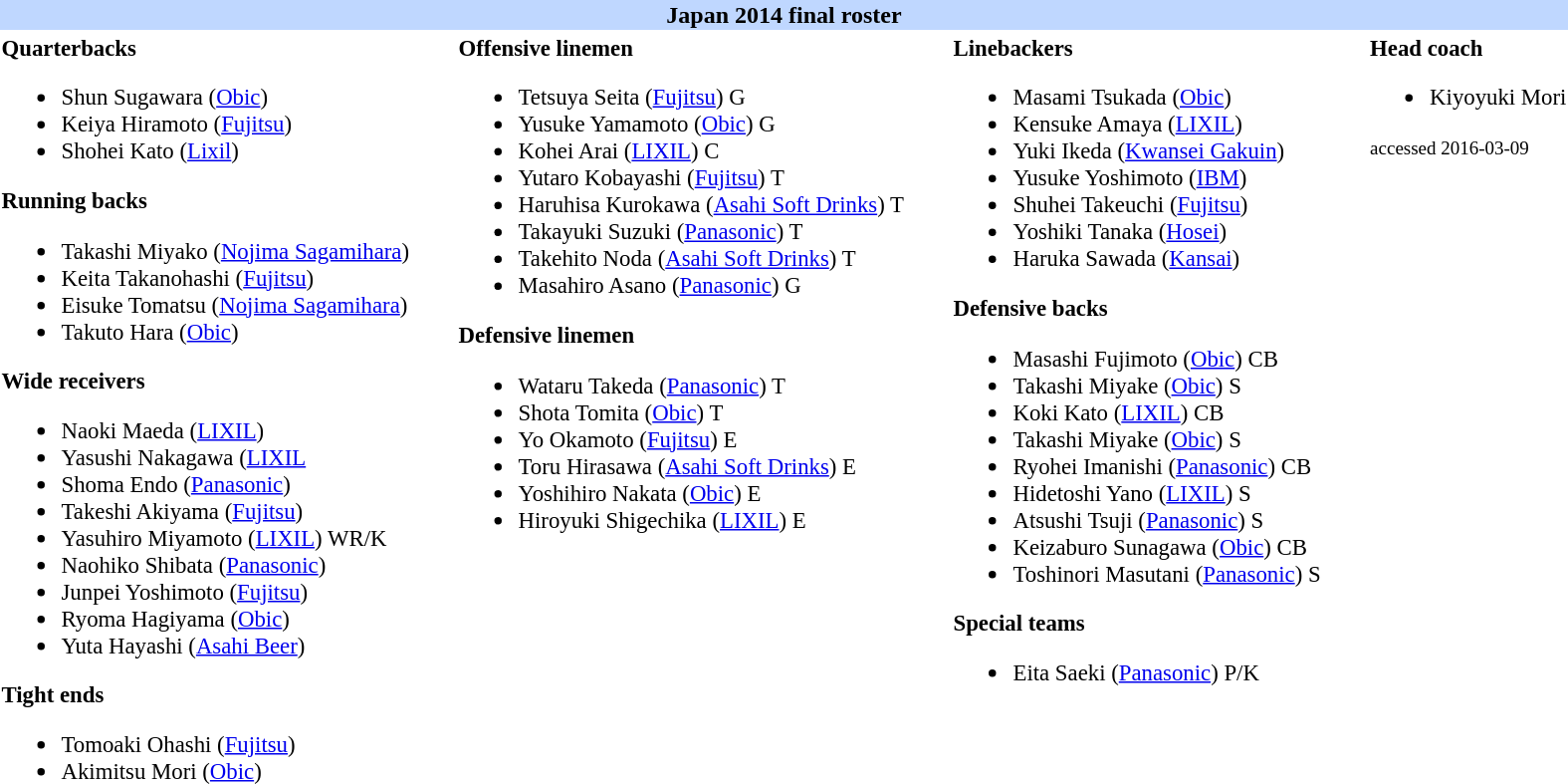<table class="toccolours" style="text-align: left;">
<tr>
<th colspan="9" style="background: #BFD7FF; text-align: center;">Japan 2014 final roster</th>
</tr>
<tr>
<td style="font-size: 95%;" valign="top"><strong>Quarterbacks</strong><br><ul><li> Shun Sugawara (<a href='#'>Obic</a>)</li><li> Keiya Hiramoto (<a href='#'>Fujitsu</a>)</li><li> Shohei Kato (<a href='#'>Lixil</a>)</li></ul><strong>Running backs</strong><ul><li> Takashi Miyako (<a href='#'>Nojima Sagamihara</a>)</li><li> Keita Takanohashi (<a href='#'>Fujitsu</a>)</li><li> Eisuke Tomatsu (<a href='#'>Nojima Sagamihara</a>)</li><li> Takuto Hara (<a href='#'>Obic</a>)</li></ul><strong>Wide receivers</strong><ul><li> Naoki Maeda (<a href='#'>LIXIL</a>)</li><li> Yasushi Nakagawa (<a href='#'>LIXIL</a></li><li> Shoma Endo (<a href='#'>Panasonic</a>)</li><li> Takeshi Akiyama (<a href='#'>Fujitsu</a>)</li><li> Yasuhiro Miyamoto (<a href='#'>LIXIL</a>) WR/K</li><li> Naohiko Shibata (<a href='#'>Panasonic</a>)</li><li> Junpei Yoshimoto (<a href='#'>Fujitsu</a>)</li><li> Ryoma Hagiyama (<a href='#'>Obic</a>)</li><li> Yuta Hayashi (<a href='#'>Asahi Beer</a>)</li></ul><strong>Tight ends</strong><ul><li> Tomoaki Ohashi (<a href='#'>Fujitsu</a>)</li><li> Akimitsu Mori (<a href='#'>Obic</a>)</li></ul></td>
<td style="width: 25px;"></td>
<td style="font-size: 95%;" valign="top"><strong>Offensive linemen</strong><br><ul><li> Tetsuya Seita (<a href='#'>Fujitsu</a>) G</li><li> Yusuke Yamamoto (<a href='#'>Obic</a>) G</li><li> Kohei Arai (<a href='#'>LIXIL</a>) C</li><li> Yutaro Kobayashi (<a href='#'>Fujitsu</a>) T</li><li> Haruhisa Kurokawa (<a href='#'>Asahi Soft Drinks</a>) T</li><li> Takayuki Suzuki (<a href='#'>Panasonic</a>) T</li><li> Takehito Noda (<a href='#'>Asahi Soft Drinks</a>) T</li><li> Masahiro Asano (<a href='#'>Panasonic</a>) G</li></ul><strong>Defensive linemen</strong><ul><li> Wataru Takeda (<a href='#'>Panasonic</a>) T</li><li> Shota Tomita (<a href='#'>Obic</a>) T</li><li> Yo Okamoto (<a href='#'>Fujitsu</a>) E</li><li> Toru Hirasawa (<a href='#'>Asahi Soft Drinks</a>) E</li><li> Yoshihiro Nakata (<a href='#'>Obic</a>) E</li><li> Hiroyuki Shigechika (<a href='#'>LIXIL</a>) E</li></ul></td>
<td style="width: 25px;"></td>
<td style="font-size: 95%;" valign="top"><strong>Linebackers</strong><br><ul><li> Masami Tsukada (<a href='#'>Obic</a>)</li><li> Kensuke Amaya (<a href='#'>LIXIL</a>)</li><li> Yuki Ikeda (<a href='#'>Kwansei Gakuin</a>)</li><li> Yusuke Yoshimoto (<a href='#'>IBM</a>)</li><li> Shuhei Takeuchi (<a href='#'>Fujitsu</a>)</li><li> Yoshiki Tanaka (<a href='#'>Hosei</a>)</li><li> Haruka Sawada (<a href='#'>Kansai</a>)</li></ul><strong>Defensive backs</strong><ul><li> Masashi Fujimoto (<a href='#'>Obic</a>) CB</li><li> Takashi Miyake (<a href='#'>Obic</a>) S</li><li> Koki Kato (<a href='#'>LIXIL</a>) CB</li><li> Takashi Miyake (<a href='#'>Obic</a>) S</li><li> Ryohei Imanishi (<a href='#'>Panasonic</a>) CB</li><li> Hidetoshi Yano (<a href='#'>LIXIL</a>) S</li><li> Atsushi Tsuji (<a href='#'>Panasonic</a>) S</li><li> Keizaburo Sunagawa (<a href='#'>Obic</a>) CB</li><li> Toshinori Masutani (<a href='#'>Panasonic</a>) S</li></ul><strong>Special teams</strong><ul><li> Eita Saeki (<a href='#'>Panasonic</a>) P/K</li></ul></td>
<td style="width: 25px;"></td>
<td style="font-size: 95%;" valign="top"><strong>Head coach</strong><br><ul><li>Kiyoyuki Mori</li></ul><small><span></span> accessed 2016-03-09</small></td>
</tr>
<tr>
</tr>
</table>
